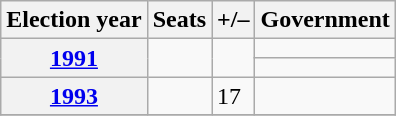<table class=wikitable>
<tr>
<th>Election year</th>
<th>Seats</th>
<th>+/–</th>
<th>Government</th>
</tr>
<tr>
<th rowspan="2"><a href='#'>1991</a></th>
<td rowspan="2"></td>
<td rowspan="2"></td>
<td></td>
</tr>
<tr>
<td></td>
</tr>
<tr>
<th><a href='#'>1993</a></th>
<td></td>
<td> 17</td>
<td></td>
</tr>
<tr>
</tr>
</table>
